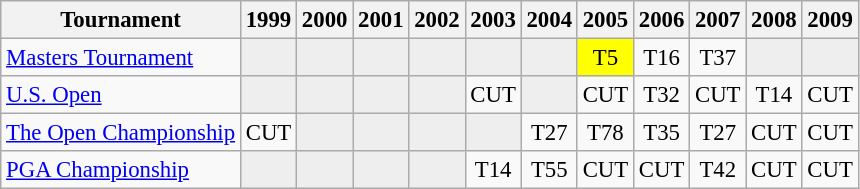<table class="wikitable" style="font-size:95%;text-align:center;">
<tr>
<th>Tournament</th>
<th>1999</th>
<th>2000</th>
<th>2001</th>
<th>2002</th>
<th>2003</th>
<th>2004</th>
<th>2005</th>
<th>2006</th>
<th>2007</th>
<th>2008</th>
<th>2009</th>
</tr>
<tr>
<td align=left><a href='#'>Masters Tournament</a></td>
<td style="background:#eeeeee;"></td>
<td style="background:#eeeeee;"></td>
<td style="background:#eeeeee;"></td>
<td style="background:#eeeeee;"></td>
<td style="background:#eeeeee;"></td>
<td style="background:#eeeeee;"></td>
<td style="background:yellow;">T5</td>
<td>T16</td>
<td>T37</td>
<td style="background:#eeeeee;"></td>
<td style="background:#eeeeee;"></td>
</tr>
<tr>
<td align=left><a href='#'>U.S. Open</a></td>
<td style="background:#eeeeee;"></td>
<td style="background:#eeeeee;"></td>
<td style="background:#eeeeee;"></td>
<td style="background:#eeeeee;"></td>
<td>CUT</td>
<td style="background:#eeeeee;"></td>
<td>CUT</td>
<td>T32</td>
<td>CUT</td>
<td>T14</td>
<td>CUT</td>
</tr>
<tr>
<td align=left><a href='#'>The Open Championship</a></td>
<td>CUT</td>
<td style="background:#eeeeee;"></td>
<td style="background:#eeeeee;"></td>
<td style="background:#eeeeee;"></td>
<td style="background:#eeeeee;"></td>
<td>T27</td>
<td>T78</td>
<td>T35</td>
<td>T27</td>
<td>CUT</td>
<td>CUT</td>
</tr>
<tr>
<td align=left><a href='#'>PGA Championship</a></td>
<td style="background:#eeeeee;"></td>
<td style="background:#eeeeee;"></td>
<td style="background:#eeeeee;"></td>
<td style="background:#eeeeee;"></td>
<td>T14</td>
<td>T55</td>
<td>CUT</td>
<td>CUT</td>
<td>T42</td>
<td>CUT</td>
<td>CUT</td>
</tr>
</table>
